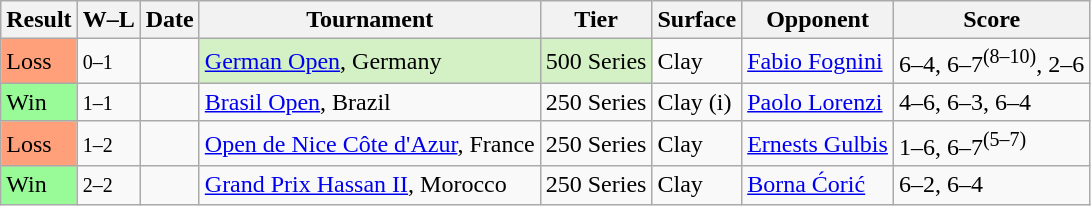<table class="sortable wikitable">
<tr>
<th>Result</th>
<th class="unsortable">W–L</th>
<th>Date</th>
<th>Tournament</th>
<th>Tier</th>
<th>Surface</th>
<th>Opponent</th>
<th class="unsortable">Score</th>
</tr>
<tr>
<td bgcolor=FFA07A>Loss</td>
<td><small>0–1</small></td>
<td><a href='#'></a></td>
<td style=background:#D4F1C5><a href='#'>German Open</a>, Germany</td>
<td style=background:#D4F1C5>500 Series</td>
<td>Clay</td>
<td> <a href='#'>Fabio Fognini</a></td>
<td>6–4, 6–7<sup>(8–10)</sup>, 2–6</td>
</tr>
<tr>
<td bgcolor=98FB98>Win</td>
<td><small>1–1</small></td>
<td><a href='#'></a></td>
<td><a href='#'>Brasil Open</a>, Brazil</td>
<td>250 Series</td>
<td>Clay (i)</td>
<td> <a href='#'>Paolo Lorenzi</a></td>
<td>4–6, 6–3, 6–4</td>
</tr>
<tr>
<td bgcolor=FFA07A>Loss</td>
<td><small>1–2</small></td>
<td><a href='#'></a></td>
<td><a href='#'>Open de Nice Côte d'Azur</a>, France</td>
<td>250 Series</td>
<td>Clay</td>
<td> <a href='#'>Ernests Gulbis</a></td>
<td>1–6, 6–7<sup>(5–7)</sup></td>
</tr>
<tr>
<td bgcolor=98FB98>Win</td>
<td><small>2–2</small></td>
<td><a href='#'></a></td>
<td><a href='#'>Grand Prix Hassan II</a>, Morocco</td>
<td>250 Series</td>
<td>Clay</td>
<td> <a href='#'>Borna Ćorić</a></td>
<td>6–2, 6–4</td>
</tr>
</table>
